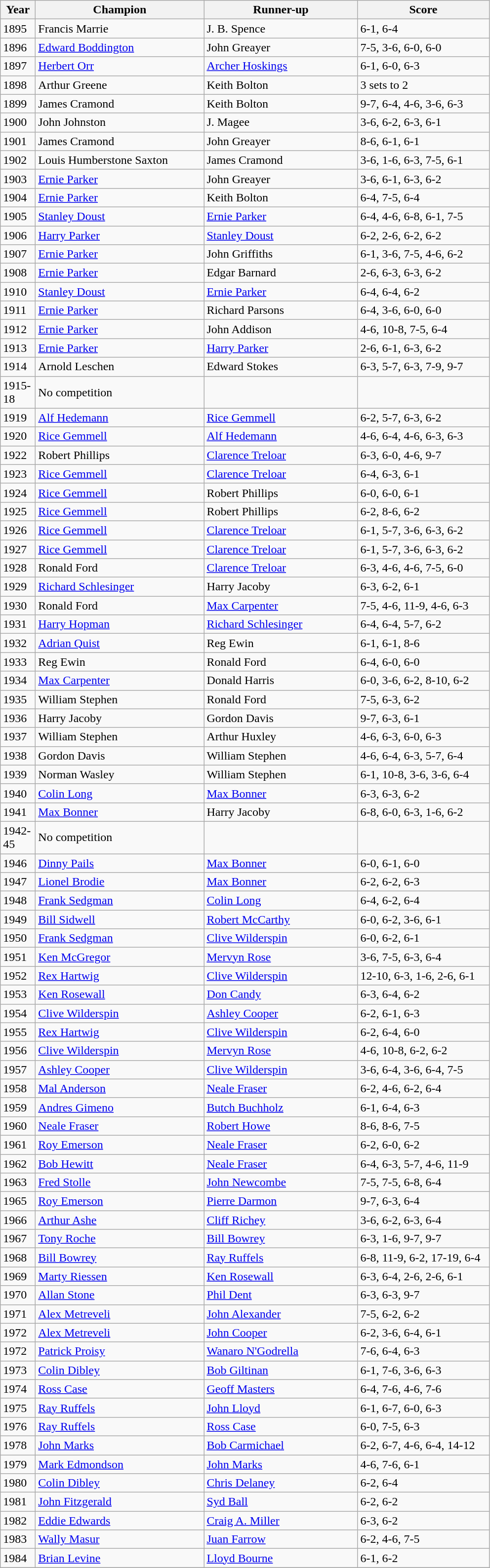<table class=wikitable>
<tr>
<th style="width:40px">Year</th>
<th style="width:220px">Champion</th>
<th style="width:200px">Runner-up</th>
<th style="width:170px" class="unsortable">Score</th>
</tr>
<tr>
<td>1895</td>
<td> Francis Marrie</td>
<td> J. B. Spence</td>
<td>6-1, 6-4</td>
</tr>
<tr>
<td>1896</td>
<td> <a href='#'>Edward Boddington</a></td>
<td> John Greayer</td>
<td>7-5, 3-6, 6-0, 6-0</td>
</tr>
<tr>
<td>1897</td>
<td> <a href='#'>Herbert Orr</a></td>
<td> <a href='#'>Archer Hoskings</a></td>
<td>6-1, 6-0, 6-3</td>
</tr>
<tr>
<td>1898</td>
<td> Arthur Greene</td>
<td> Keith Bolton</td>
<td>3 sets to 2</td>
</tr>
<tr>
<td>1899</td>
<td> James Cramond</td>
<td> Keith Bolton</td>
<td>9-7, 6-4, 4-6, 3-6, 6-3</td>
</tr>
<tr>
<td>1900</td>
<td> John Johnston</td>
<td> J. Magee</td>
<td>3-6, 6-2, 6-3, 6-1</td>
</tr>
<tr>
<td>1901</td>
<td> James Cramond</td>
<td> John Greayer</td>
<td>8-6, 6-1, 6-1</td>
</tr>
<tr>
<td>1902</td>
<td> Louis Humberstone Saxton</td>
<td> James Cramond</td>
<td>3-6, 1-6, 6-3, 7-5, 6-1</td>
</tr>
<tr>
<td>1903</td>
<td> <a href='#'>Ernie Parker</a></td>
<td> John Greayer</td>
<td>3-6, 6-1, 6-3, 6-2</td>
</tr>
<tr>
<td>1904</td>
<td> <a href='#'>Ernie Parker</a></td>
<td> Keith Bolton</td>
<td>6-4, 7-5, 6-4</td>
</tr>
<tr>
<td>1905</td>
<td> <a href='#'>Stanley Doust</a></td>
<td> <a href='#'>Ernie Parker</a></td>
<td>6-4, 4-6, 6-8, 6-1, 7-5</td>
</tr>
<tr>
<td>1906</td>
<td> <a href='#'>Harry Parker</a></td>
<td> <a href='#'>Stanley Doust</a></td>
<td>6-2, 2-6, 6-2, 6-2</td>
</tr>
<tr>
<td>1907</td>
<td> <a href='#'>Ernie Parker</a></td>
<td> John Griffiths</td>
<td>6-1, 3-6, 7-5, 4-6, 6-2</td>
</tr>
<tr>
<td>1908</td>
<td> <a href='#'>Ernie Parker</a></td>
<td> Edgar Barnard</td>
<td>2-6, 6-3, 6-3, 6-2</td>
</tr>
<tr>
<td>1910</td>
<td> <a href='#'>Stanley Doust</a></td>
<td> <a href='#'>Ernie Parker</a></td>
<td>6-4, 6-4, 6-2</td>
</tr>
<tr>
<td>1911</td>
<td> <a href='#'>Ernie Parker</a></td>
<td> Richard Parsons</td>
<td>6-4, 3-6, 6-0, 6-0</td>
</tr>
<tr>
<td>1912</td>
<td> <a href='#'>Ernie Parker</a></td>
<td> John Addison</td>
<td>4-6, 10-8, 7-5, 6-4</td>
</tr>
<tr>
<td>1913</td>
<td> <a href='#'>Ernie Parker</a></td>
<td> <a href='#'>Harry Parker</a></td>
<td>2-6, 6-1, 6-3, 6-2</td>
</tr>
<tr>
<td>1914</td>
<td> Arnold Leschen</td>
<td> Edward Stokes</td>
<td>6-3, 5-7, 6-3, 7-9, 9-7</td>
</tr>
<tr>
<td>1915-18</td>
<td>No competition </td>
<td></td>
<td></td>
</tr>
<tr>
<td>1919</td>
<td> <a href='#'>Alf Hedemann</a></td>
<td> <a href='#'>Rice Gemmell</a></td>
<td>6-2, 5-7, 6-3, 6-2</td>
</tr>
<tr>
<td>1920</td>
<td> <a href='#'>Rice Gemmell</a></td>
<td> <a href='#'>Alf Hedemann</a></td>
<td>4-6, 6-4, 4-6, 6-3, 6-3</td>
</tr>
<tr>
<td>1922</td>
<td> Robert Phillips</td>
<td> <a href='#'>Clarence Treloar</a></td>
<td>6-3, 6-0, 4-6, 9-7</td>
</tr>
<tr>
<td>1923</td>
<td> <a href='#'>Rice Gemmell</a></td>
<td> <a href='#'>Clarence Treloar</a></td>
<td>6-4, 6-3, 6-1</td>
</tr>
<tr>
<td>1924</td>
<td> <a href='#'>Rice Gemmell</a></td>
<td> Robert Phillips</td>
<td>6-0, 6-0, 6-1</td>
</tr>
<tr>
<td>1925</td>
<td> <a href='#'>Rice Gemmell</a></td>
<td> Robert Phillips</td>
<td>6-2, 8-6, 6-2</td>
</tr>
<tr>
<td>1926</td>
<td> <a href='#'>Rice Gemmell</a></td>
<td> <a href='#'>Clarence Treloar</a></td>
<td>6-1, 5-7, 3-6, 6-3, 6-2</td>
</tr>
<tr>
<td>1927</td>
<td> <a href='#'>Rice Gemmell</a></td>
<td> <a href='#'>Clarence Treloar</a></td>
<td>6-1, 5-7, 3-6, 6-3, 6-2</td>
</tr>
<tr>
<td>1928</td>
<td> Ronald Ford</td>
<td> <a href='#'>Clarence Treloar</a></td>
<td>6-3, 4-6, 4-6, 7-5, 6-0</td>
</tr>
<tr>
<td>1929</td>
<td> <a href='#'>Richard Schlesinger</a></td>
<td> Harry Jacoby</td>
<td>6-3, 6-2, 6-1</td>
</tr>
<tr>
<td>1930</td>
<td> Ronald Ford</td>
<td> <a href='#'>Max Carpenter</a></td>
<td>7-5, 4-6, 11-9, 4-6, 6-3</td>
</tr>
<tr>
<td>1931</td>
<td> <a href='#'>Harry Hopman</a></td>
<td> <a href='#'>Richard Schlesinger</a></td>
<td>6-4, 6-4, 5-7, 6-2</td>
</tr>
<tr>
<td>1932</td>
<td> <a href='#'>Adrian Quist</a></td>
<td> Reg Ewin</td>
<td>6-1, 6-1, 8-6</td>
</tr>
<tr>
<td>1933</td>
<td> Reg Ewin</td>
<td> Ronald Ford</td>
<td>6-4, 6-0, 6-0</td>
</tr>
<tr>
<td>1934</td>
<td> <a href='#'>Max Carpenter</a></td>
<td> Donald Harris</td>
<td>6-0, 3-6, 6-2, 8-10, 6-2</td>
</tr>
<tr>
<td>1935</td>
<td> William Stephen</td>
<td> Ronald Ford</td>
<td>7-5, 6-3, 6-2</td>
</tr>
<tr>
<td>1936</td>
<td> Harry Jacoby</td>
<td> Gordon Davis</td>
<td>9-7, 6-3, 6-1</td>
</tr>
<tr>
<td>1937</td>
<td> William Stephen</td>
<td> Arthur Huxley</td>
<td>4-6, 6-3, 6-0, 6-3</td>
</tr>
<tr>
<td>1938</td>
<td> Gordon Davis</td>
<td> William Stephen</td>
<td>4-6, 6-4, 6-3, 5-7, 6-4</td>
</tr>
<tr>
<td>1939</td>
<td> Norman Wasley</td>
<td> William Stephen</td>
<td>6-1, 10-8, 3-6, 3-6, 6-4</td>
</tr>
<tr>
<td>1940</td>
<td> <a href='#'>Colin Long</a></td>
<td> <a href='#'>Max Bonner</a></td>
<td>6-3, 6-3, 6-2</td>
</tr>
<tr>
<td>1941</td>
<td> <a href='#'>Max Bonner</a></td>
<td> Harry Jacoby</td>
<td>6-8, 6-0, 6-3, 1-6, 6-2</td>
</tr>
<tr>
<td>1942-45</td>
<td>No competition </td>
<td></td>
<td></td>
</tr>
<tr>
<td>1946</td>
<td> <a href='#'>Dinny Pails</a></td>
<td> <a href='#'>Max Bonner</a></td>
<td>6-0, 6-1, 6-0</td>
</tr>
<tr>
<td>1947</td>
<td> <a href='#'>Lionel Brodie</a></td>
<td> <a href='#'>Max Bonner</a></td>
<td>6-2, 6-2, 6-3</td>
</tr>
<tr>
<td>1948</td>
<td> <a href='#'>Frank Sedgman</a></td>
<td> <a href='#'>Colin Long</a></td>
<td>6-4, 6-2, 6-4</td>
</tr>
<tr>
<td>1949</td>
<td> <a href='#'>Bill Sidwell</a></td>
<td> <a href='#'>Robert McCarthy</a></td>
<td>6-0, 6-2, 3-6, 6-1</td>
</tr>
<tr>
<td>1950</td>
<td> <a href='#'>Frank Sedgman</a></td>
<td> <a href='#'>Clive Wilderspin</a></td>
<td>6-0, 6-2, 6-1</td>
</tr>
<tr>
<td>1951</td>
<td> <a href='#'>Ken McGregor</a></td>
<td> <a href='#'>Mervyn Rose</a></td>
<td>3-6, 7-5, 6-3, 6-4</td>
</tr>
<tr>
<td>1952</td>
<td> <a href='#'>Rex Hartwig</a></td>
<td> <a href='#'>Clive Wilderspin</a></td>
<td>12-10, 6-3, 1-6, 2-6, 6-1</td>
</tr>
<tr>
<td>1953</td>
<td> <a href='#'>Ken Rosewall</a></td>
<td> <a href='#'>Don Candy</a></td>
<td>6-3, 6-4, 6-2</td>
</tr>
<tr>
<td>1954</td>
<td> <a href='#'>Clive Wilderspin</a></td>
<td> <a href='#'>Ashley Cooper</a></td>
<td>6-2, 6-1, 6-3</td>
</tr>
<tr>
<td>1955</td>
<td> <a href='#'>Rex Hartwig</a></td>
<td> <a href='#'>Clive Wilderspin</a></td>
<td>6-2, 6-4, 6-0</td>
</tr>
<tr>
<td>1956</td>
<td> <a href='#'>Clive Wilderspin</a></td>
<td> <a href='#'>Mervyn Rose</a></td>
<td>4-6, 10-8, 6-2, 6-2</td>
</tr>
<tr>
<td>1957</td>
<td> <a href='#'>Ashley Cooper</a></td>
<td> <a href='#'>Clive Wilderspin</a></td>
<td>3-6, 6-4, 3-6, 6-4, 7-5</td>
</tr>
<tr>
<td>1958</td>
<td> <a href='#'>Mal Anderson</a></td>
<td> <a href='#'>Neale Fraser</a></td>
<td>6-2, 4-6, 6-2, 6-4</td>
</tr>
<tr>
<td>1959</td>
<td> <a href='#'>Andres Gimeno</a></td>
<td> <a href='#'>Butch Buchholz</a></td>
<td>6-1, 6-4, 6-3</td>
</tr>
<tr>
<td>1960</td>
<td> <a href='#'>Neale Fraser</a></td>
<td> <a href='#'>Robert Howe</a></td>
<td>8-6, 8-6, 7-5</td>
</tr>
<tr>
<td>1961</td>
<td> <a href='#'>Roy Emerson</a></td>
<td> <a href='#'>Neale Fraser</a></td>
<td>6-2, 6-0, 6-2</td>
</tr>
<tr>
<td>1962</td>
<td> <a href='#'>Bob Hewitt</a></td>
<td> <a href='#'>Neale Fraser</a></td>
<td>6-4, 6-3, 5-7, 4-6, 11-9</td>
</tr>
<tr>
<td>1963</td>
<td> <a href='#'>Fred Stolle</a></td>
<td> <a href='#'>John Newcombe</a></td>
<td>7-5, 7-5, 6-8, 6-4</td>
</tr>
<tr>
<td>1965</td>
<td> <a href='#'>Roy Emerson</a></td>
<td> <a href='#'>Pierre Darmon</a></td>
<td>9-7, 6-3, 6-4</td>
</tr>
<tr>
<td>1966</td>
<td> <a href='#'>Arthur Ashe</a></td>
<td> <a href='#'>Cliff Richey</a></td>
<td>3-6, 6-2, 6-3, 6-4</td>
</tr>
<tr>
<td>1967</td>
<td> <a href='#'>Tony Roche</a></td>
<td> <a href='#'>Bill Bowrey</a></td>
<td>6-3, 1-6, 9-7, 9-7</td>
</tr>
<tr>
<td>1968</td>
<td> <a href='#'>Bill Bowrey</a></td>
<td> <a href='#'>Ray Ruffels</a></td>
<td>6-8, 11-9, 6-2, 17-19, 6-4</td>
</tr>
<tr>
<td>1969</td>
<td> <a href='#'>Marty Riessen</a></td>
<td> <a href='#'>Ken Rosewall</a></td>
<td>6-3, 6-4, 2-6, 2-6, 6-1</td>
</tr>
<tr>
<td>1970</td>
<td> <a href='#'>Allan Stone</a></td>
<td> <a href='#'>Phil Dent</a></td>
<td>6-3, 6-3, 9-7</td>
</tr>
<tr>
<td>1971</td>
<td> <a href='#'>Alex Metreveli</a></td>
<td> <a href='#'>John Alexander</a></td>
<td>7-5, 6-2, 6-2</td>
</tr>
<tr>
<td>1972</td>
<td> <a href='#'>Alex Metreveli</a></td>
<td> <a href='#'>John Cooper</a></td>
<td>6-2, 3-6, 6-4, 6-1</td>
</tr>
<tr>
<td>1972</td>
<td> <a href='#'>Patrick Proisy</a></td>
<td> <a href='#'>Wanaro N'Godrella</a></td>
<td>7-6, 6-4, 6-3</td>
</tr>
<tr>
<td>1973</td>
<td> <a href='#'>Colin Dibley</a></td>
<td> <a href='#'>Bob Giltinan</a></td>
<td>6-1, 7-6, 3-6, 6-3</td>
</tr>
<tr>
<td>1974</td>
<td> <a href='#'>Ross Case</a></td>
<td> <a href='#'>Geoff Masters</a></td>
<td>6-4, 7-6, 4-6, 7-6</td>
</tr>
<tr>
<td>1975</td>
<td> <a href='#'>Ray Ruffels</a></td>
<td> <a href='#'>John Lloyd</a></td>
<td>6-1, 6-7, 6-0, 6-3</td>
</tr>
<tr>
<td>1976</td>
<td> <a href='#'>Ray Ruffels</a></td>
<td> <a href='#'>Ross Case</a></td>
<td>6-0, 7-5, 6-3</td>
</tr>
<tr>
<td>1978</td>
<td> <a href='#'>John Marks</a></td>
<td> <a href='#'>Bob Carmichael</a></td>
<td>6-2, 6-7, 4-6, 6-4, 14-12</td>
</tr>
<tr>
<td>1979</td>
<td> <a href='#'>Mark Edmondson</a></td>
<td> <a href='#'>John Marks</a></td>
<td>4-6, 7-6, 6-1</td>
</tr>
<tr>
<td>1980</td>
<td> <a href='#'>Colin Dibley</a></td>
<td> <a href='#'>Chris Delaney</a></td>
<td>6-2, 6-4</td>
</tr>
<tr>
<td>1981</td>
<td> <a href='#'>John Fitzgerald</a></td>
<td> <a href='#'>Syd Ball</a></td>
<td>6-2, 6-2</td>
</tr>
<tr>
<td>1982</td>
<td> <a href='#'>Eddie Edwards</a></td>
<td> <a href='#'>Craig A. Miller</a></td>
<td>6-3, 6-2</td>
</tr>
<tr>
<td>1983</td>
<td> <a href='#'>Wally Masur</a></td>
<td> <a href='#'>Juan Farrow</a></td>
<td>6-2, 4-6, 7-5</td>
</tr>
<tr>
<td>1984</td>
<td> <a href='#'>Brian Levine</a></td>
<td> <a href='#'>Lloyd Bourne</a></td>
<td>6-1, 6-2</td>
</tr>
<tr>
</tr>
</table>
